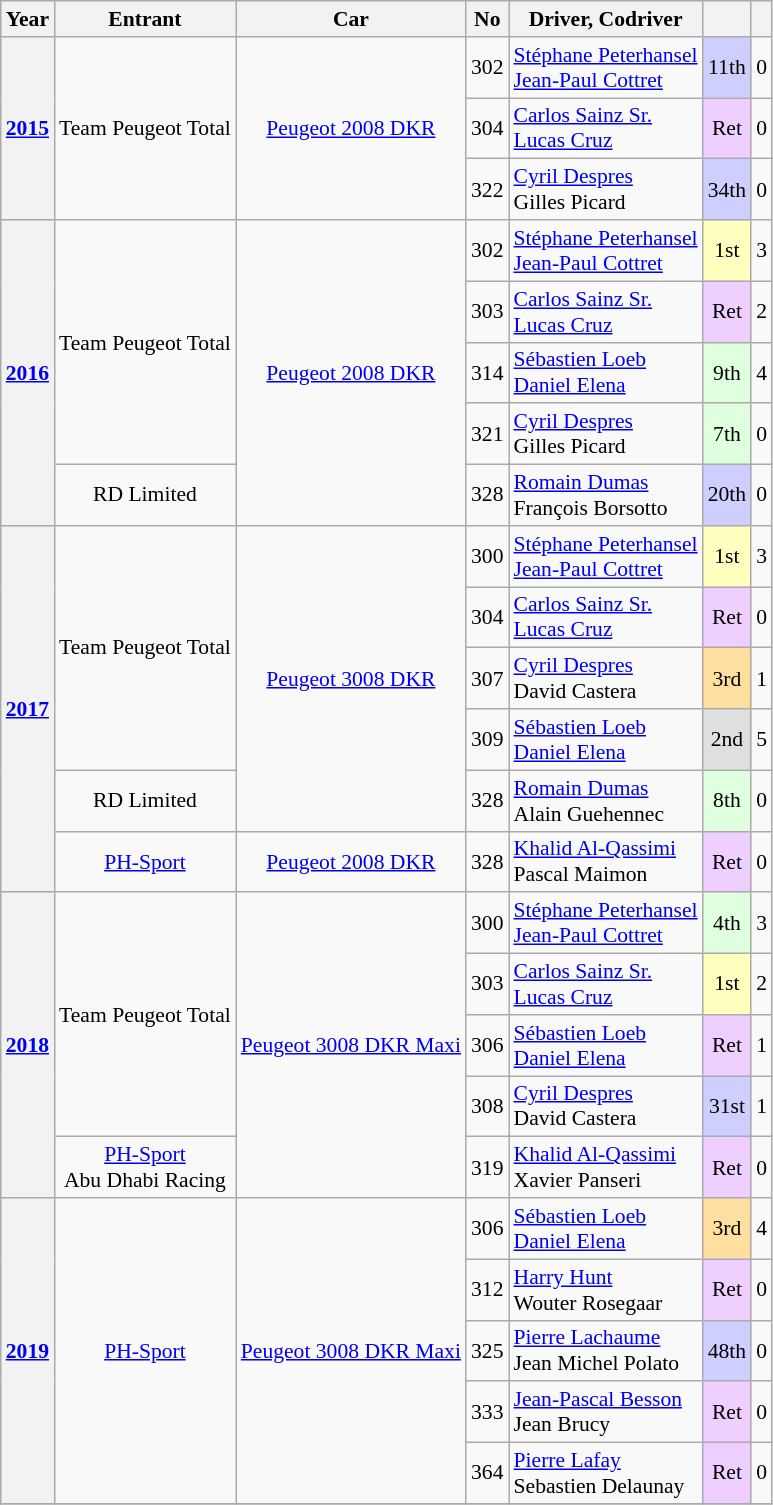<table class="wikitable" style="text-align:center; font-size:90%">
<tr>
<th>Year</th>
<th>Entrant</th>
<th>Car</th>
<th>No</th>
<th>Driver, Codriver</th>
<th></th>
<th></th>
</tr>
<tr>
<th rowspan="3"><a href='#'>2015</a></th>
<td rowspan="3">Team Peugeot Total</td>
<td rowspan="3"><a href='#'>Peugeot 2008 DKR</a></td>
<td>302</td>
<td align="left " style="border-left:0px"> <a href='#'>Stéphane Peterhansel</a> <br>  <a href='#'>Jean-Paul Cottret</a></td>
<td style="background:#CFCFFF;">11th</td>
<td>0</td>
</tr>
<tr>
<td>304</td>
<td align="left " style="border-left:0px"> <a href='#'>Carlos Sainz Sr.</a> <br>  <a href='#'>Lucas Cruz</a></td>
<td style="background:#EFCFFF;">Ret</td>
<td>0</td>
</tr>
<tr>
<td>322</td>
<td align="left " style="border-left:0px"> <a href='#'>Cyril Despres</a> <br>  Gilles Picard</td>
<td style="background:#CFCFFF;">34th</td>
<td>0</td>
</tr>
<tr>
<th rowspan="5"><a href='#'>2016</a></th>
<td rowspan="4">Team Peugeot Total</td>
<td rowspan="5"><a href='#'>Peugeot 2008 DKR</a></td>
<td>302</td>
<td align="left " style="border-left:0px"> <a href='#'>Stéphane Peterhansel</a> <br>  <a href='#'>Jean-Paul Cottret</a></td>
<td style="background:#FFFFBF;">1st</td>
<td>3</td>
</tr>
<tr>
<td>303</td>
<td align="left " style="border-left:0px"> <a href='#'>Carlos Sainz Sr.</a> <br>  <a href='#'>Lucas Cruz</a></td>
<td style="background:#EFCFFF;">Ret</td>
<td>2</td>
</tr>
<tr>
<td>314</td>
<td align="left " style="border-left:0px"> <a href='#'>Sébastien Loeb</a> <br>  <a href='#'>Daniel Elena</a></td>
<td style="background:#DFFFDF;">9th</td>
<td>4</td>
</tr>
<tr>
<td>321</td>
<td align="left " style="border-left:0px"> <a href='#'>Cyril Despres</a> <br>  Gilles Picard</td>
<td style="background:#DFFFDF;">7th</td>
<td>0</td>
</tr>
<tr>
<td>RD Limited</td>
<td>328</td>
<td align="left " style="border-left:0px"> <a href='#'>Romain Dumas</a> <br>  François Borsotto</td>
<td style="background:#CFCFFF;">20th</td>
<td>0</td>
</tr>
<tr>
<th rowspan="6"><a href='#'>2017</a></th>
<td rowspan="4">Team Peugeot Total</td>
<td rowspan="5"><a href='#'>Peugeot 3008 DKR</a></td>
<td>300</td>
<td align="left " style="border-left:0px"> <a href='#'>Stéphane Peterhansel</a> <br>  <a href='#'>Jean-Paul Cottret</a></td>
<td style="background:#FFFFBF;">1st</td>
<td>3</td>
</tr>
<tr>
<td>304</td>
<td align="left " style="border-left:0px"> <a href='#'>Carlos Sainz Sr.</a> <br>  <a href='#'>Lucas Cruz</a></td>
<td style="background:#EFCFFF;">Ret</td>
<td>0</td>
</tr>
<tr>
<td>307</td>
<td align="left " style="border-left:0px"> <a href='#'>Cyril Despres</a> <br>  David Castera</td>
<td style="background:#FFDF9F;">3rd</td>
<td>1</td>
</tr>
<tr>
<td>309</td>
<td align="left " style="border-left:0px"> <a href='#'>Sébastien Loeb</a> <br>  <a href='#'>Daniel Elena</a></td>
<td style="background:#DFDFDF;">2nd</td>
<td>5</td>
</tr>
<tr>
<td>RD Limited</td>
<td>328</td>
<td align="left " style="border-left:0px"> <a href='#'>Romain Dumas</a> <br>  Alain Guehennec</td>
<td style="background:#DFFFDF;">8th</td>
<td>0</td>
</tr>
<tr>
<td><a href='#'>PH-Sport</a></td>
<td><a href='#'>Peugeot 2008 DKR</a></td>
<td>328</td>
<td align="left " style="border-left:0px"> <a href='#'>Khalid Al-Qassimi</a> <br>  Pascal Maimon</td>
<td style="background:#EFCFFF;">Ret</td>
<td>0</td>
</tr>
<tr>
<th rowspan="5"><a href='#'>2018</a></th>
<td rowspan="4">Team Peugeot Total</td>
<td rowspan="5"><a href='#'>Peugeot 3008 DKR Maxi</a></td>
<td>300</td>
<td align="left " style="border-left:0px"> <a href='#'>Stéphane Peterhansel</a> <br>  <a href='#'>Jean-Paul Cottret</a></td>
<td style="background:#DFFFDF;">4th</td>
<td>3</td>
</tr>
<tr>
<td>303</td>
<td align="left " style="border-left:0px"> <a href='#'>Carlos Sainz Sr.</a> <br>  <a href='#'>Lucas Cruz</a></td>
<td style="background:#FFFFBF;">1st</td>
<td>2</td>
</tr>
<tr>
<td>306</td>
<td align="left " style="border-left:0px"> <a href='#'>Sébastien Loeb</a> <br>  <a href='#'>Daniel Elena</a></td>
<td style="background:#EFCFFF;">Ret</td>
<td>1</td>
</tr>
<tr>
<td>308</td>
<td align="left " style="border-left:0px"> <a href='#'>Cyril Despres</a> <br>  David Castera</td>
<td style="background:#CFCFFF;">31st</td>
<td>1</td>
</tr>
<tr>
<td><a href='#'>PH-Sport</a><br>Abu Dhabi Racing</td>
<td>319</td>
<td align="left " style="border-left:0px"> <a href='#'>Khalid Al-Qassimi</a> <br>  Xavier Panseri</td>
<td style="background:#EFCFFF;">Ret</td>
<td>0</td>
</tr>
<tr>
<th rowspan="5"><a href='#'>2019</a></th>
<td rowspan="5"><a href='#'>PH-Sport</a></td>
<td rowspan="5"><a href='#'>Peugeot 3008 DKR Maxi</a></td>
<td>306</td>
<td align="left " style="border-left:0px"> <a href='#'>Sébastien Loeb</a> <br>  <a href='#'>Daniel Elena</a></td>
<td style="background:#FFDF9F;">3rd</td>
<td>4</td>
</tr>
<tr>
<td>312</td>
<td align="left " style="border-left:0px"> <a href='#'>Harry Hunt</a> <br>  Wouter Rosegaar</td>
<td style="background:#EFCFFF;">Ret</td>
<td>0</td>
</tr>
<tr>
<td>325</td>
<td align="left " style="border-left:0px"> <a href='#'>Pierre Lachaume</a> <br>  Jean Michel Polato</td>
<td style="background:#CFCFFF;">48th</td>
<td>0</td>
</tr>
<tr>
<td>333</td>
<td align="left " style="border-left:0px"> <a href='#'>Jean-Pascal Besson</a> <br>  Jean Brucy</td>
<td style="background:#EFCFFF;">Ret</td>
<td>0</td>
</tr>
<tr>
<td>364</td>
<td align="left " style="border-left:0px"> <a href='#'>Pierre Lafay</a> <br>  Sebastien Delaunay</td>
<td style="background:#EFCFFF;">Ret</td>
<td>0</td>
</tr>
<tr>
</tr>
</table>
